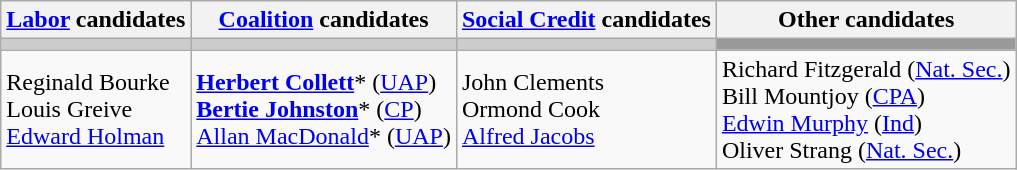<table class="wikitable">
<tr>
<th><a href='#'>Labor</a> candidates</th>
<th><a href='#'>Coalition</a> candidates</th>
<th><a href='#'>Social Credit</a> candidates</th>
<th>Other candidates</th>
</tr>
<tr bgcolor="#cccccc">
<td></td>
<td></td>
<td></td>
<td bgcolor="#999999"></td>
</tr>
<tr>
<td>Reginald Bourke<br>Louis Greive<br><a href='#'>Edward Holman</a></td>
<td><strong><a href='#'>Herbert Collett</a></strong>* (<a href='#'>UAP</a>)<br><strong><a href='#'>Bertie Johnston</a></strong>* (<a href='#'>CP</a>)<br><a href='#'>Allan MacDonald</a>* (<a href='#'>UAP</a>)</td>
<td>John Clements<br>Ormond Cook<br><a href='#'>Alfred Jacobs</a></td>
<td>Richard Fitzgerald (<a href='#'>Nat. Sec.</a>)<br>Bill Mountjoy (<a href='#'>CPA</a>)<br><a href='#'>Edwin Murphy</a> (<a href='#'>Ind</a>)<br>Oliver Strang (<a href='#'>Nat. Sec.</a>)</td>
</tr>
</table>
